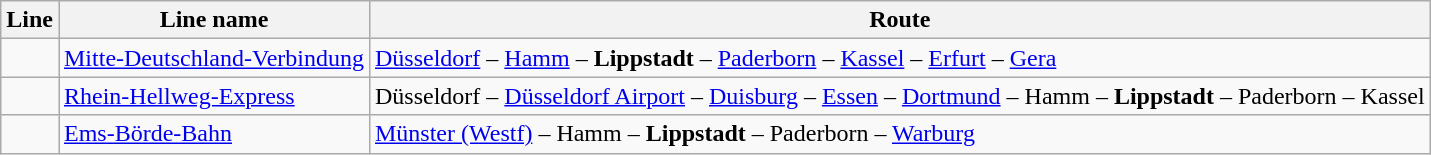<table class="wikitable">
<tr>
<th>Line</th>
<th>Line name</th>
<th>Route</th>
</tr>
<tr>
<td></td>
<td><a href='#'>Mitte-Deutschland-Verbindung</a></td>
<td colspan="2"><a href='#'>Düsseldorf</a> – <a href='#'>Hamm</a> – <strong>Lippstadt</strong> – <a href='#'>Paderborn</a> – <a href='#'>Kassel</a> – <a href='#'>Erfurt</a> – <a href='#'>Gera</a></td>
</tr>
<tr>
<td></td>
<td><a href='#'>Rhein-Hellweg-Express</a></td>
<td>Düsseldorf – <a href='#'>Düsseldorf Airport</a> – <a href='#'>Duisburg</a> – <a href='#'>Essen</a> – <a href='#'>Dortmund</a> – Hamm – <strong>Lippstadt</strong> – Paderborn – Kassel</td>
</tr>
<tr>
<td></td>
<td><a href='#'>Ems-Börde-Bahn</a></td>
<td><a href='#'>Münster (Westf)</a> – Hamm – <strong>Lippstadt</strong> – Paderborn – <a href='#'>Warburg</a></td>
</tr>
</table>
